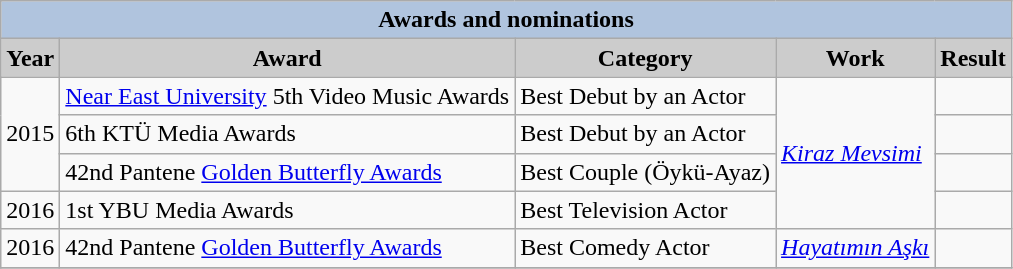<table class="wikitable">
<tr>
<th colspan=5 style="background:LightSteelBlue">Awards and nominations</th>
</tr>
<tr>
<th style="background:#CCCCCC">Year</th>
<th style="background:#CCCCCC">Award</th>
<th style="background:#CCCCCC">Category</th>
<th style="background:#CCCCCC">Work</th>
<th style="background:#CCCCCC">Result</th>
</tr>
<tr>
<td rowspan=3>2015</td>
<td><a href='#'>Near East University</a> 5th Video Music Awards</td>
<td>Best Debut by an Actor</td>
<td rowspan="4"><em><a href='#'>Kiraz Mevsimi</a></em></td>
<td></td>
</tr>
<tr>
<td>6th KTÜ Media Awards</td>
<td>Best Debut by an Actor</td>
<td></td>
</tr>
<tr>
<td>42nd Pantene <a href='#'>Golden Butterfly Awards</a></td>
<td>Best Couple (Öykü-Ayaz)</td>
<td></td>
</tr>
<tr>
<td>2016</td>
<td>1st YBU Media Awards</td>
<td>Best Television Actor</td>
<td></td>
</tr>
<tr>
<td>2016</td>
<td>42nd Pantene <a href='#'>Golden Butterfly Awards</a></td>
<td>Best Comedy Actor</td>
<td><em><a href='#'>Hayatımın Aşkı</a></em></td>
<td></td>
</tr>
<tr>
</tr>
</table>
